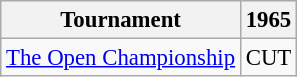<table class="wikitable" style="font-size:95%;text-align:center;">
<tr>
<th>Tournament</th>
<th>1965</th>
</tr>
<tr>
<td align="left"><a href='#'>The Open Championship</a></td>
<td>CUT</td>
</tr>
</table>
